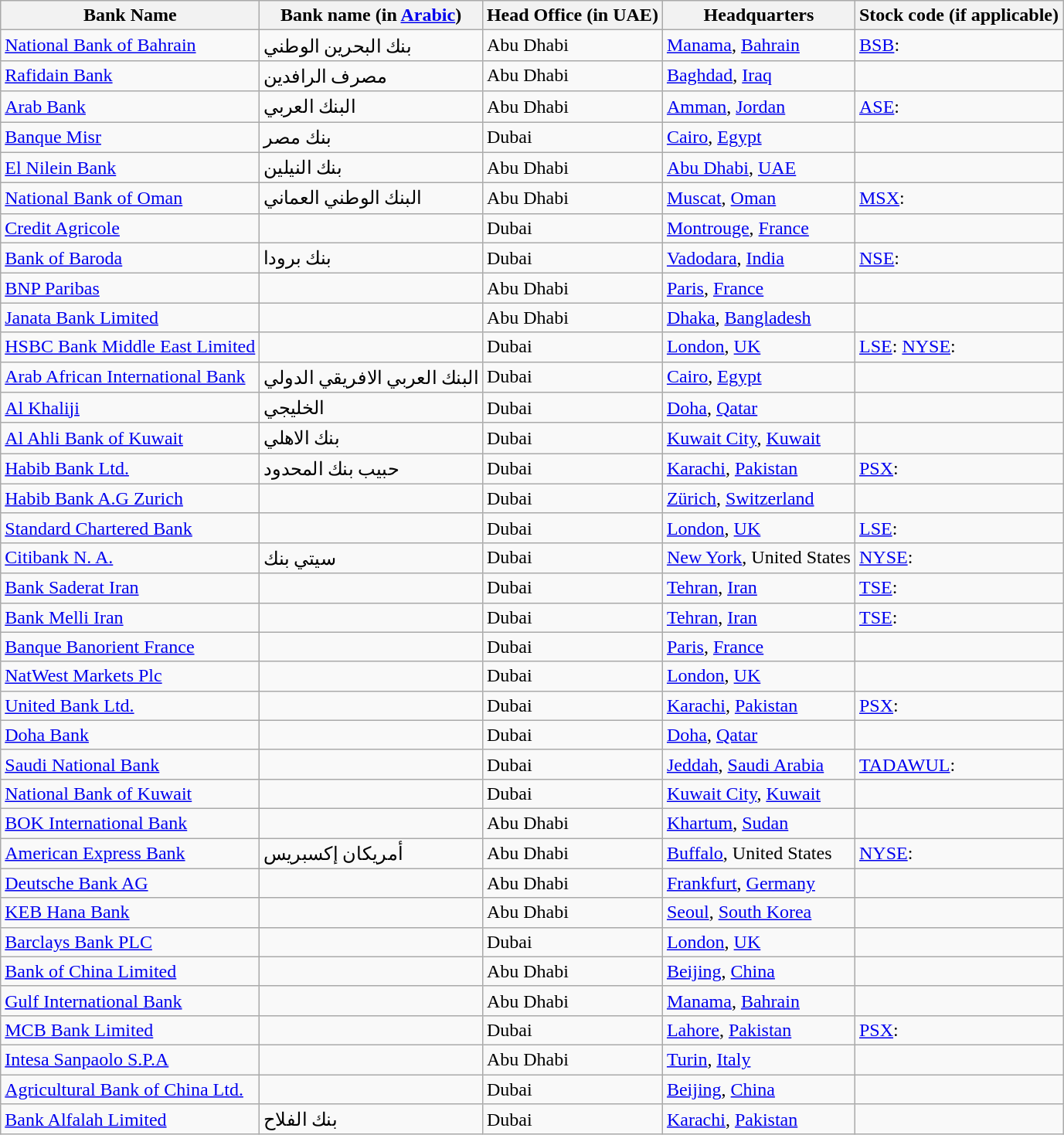<table class="wikitable sortable mw-collapsible">
<tr>
<th>Bank Name</th>
<th>Bank name (in <a href='#'>Arabic</a>)</th>
<th>Head Office (in UAE)</th>
<th>Headquarters</th>
<th>Stock code (if applicable)</th>
</tr>
<tr>
<td><a href='#'>National Bank of Bahrain</a></td>
<td>بنك البحرين الوطني</td>
<td>Abu Dhabi</td>
<td><a href='#'>Manama</a>, <a href='#'>Bahrain</a></td>
<td><a href='#'>BSB</a>: </td>
</tr>
<tr>
<td><a href='#'>Rafidain Bank</a></td>
<td>مصرف الرافدين</td>
<td>Abu Dhabi</td>
<td><a href='#'>Baghdad</a>, <a href='#'>Iraq</a></td>
<td></td>
</tr>
<tr>
<td><a href='#'>Arab Bank</a></td>
<td>البنك العربي</td>
<td>Abu Dhabi</td>
<td><a href='#'>Amman</a>, <a href='#'>Jordan</a></td>
<td><a href='#'>ASE</a>: </td>
</tr>
<tr>
<td><a href='#'>Banque Misr</a></td>
<td>بنك مصر</td>
<td>Dubai</td>
<td><a href='#'>Cairo</a>, <a href='#'>Egypt</a></td>
<td></td>
</tr>
<tr>
<td><a href='#'>El Nilein Bank</a></td>
<td>بنك النيلين</td>
<td>Abu Dhabi</td>
<td><a href='#'>Abu Dhabi</a>, <a href='#'>UAE</a></td>
<td></td>
</tr>
<tr>
<td><a href='#'>National Bank of Oman</a></td>
<td>البنك الوطني العماني</td>
<td>Abu Dhabi</td>
<td><a href='#'>Muscat</a>, <a href='#'>Oman</a></td>
<td><a href='#'>MSX</a>: </td>
</tr>
<tr>
<td><a href='#'>Credit Agricole</a></td>
<td></td>
<td>Dubai</td>
<td><a href='#'>Montrouge</a>, <a href='#'>France</a></td>
<td></td>
</tr>
<tr>
<td><a href='#'>Bank of Baroda</a></td>
<td>بنك برودا</td>
<td>Dubai</td>
<td><a href='#'>Vadodara</a>, <a href='#'>India</a></td>
<td><a href='#'>NSE</a>: </td>
</tr>
<tr>
<td><a href='#'>BNP Paribas</a></td>
<td></td>
<td>Abu Dhabi</td>
<td><a href='#'>Paris</a>, <a href='#'>France</a></td>
<td></td>
</tr>
<tr>
<td><a href='#'>Janata Bank Limited</a></td>
<td></td>
<td>Abu Dhabi</td>
<td><a href='#'>Dhaka</a>, <a href='#'>Bangladesh</a></td>
<td></td>
</tr>
<tr>
<td><a href='#'>HSBC Bank Middle East Limited</a></td>
<td></td>
<td>Dubai</td>
<td><a href='#'>London</a>, <a href='#'>UK</a></td>
<td><a href='#'>LSE</a>:  <a href='#'>NYSE</a>: </td>
</tr>
<tr>
<td><a href='#'>Arab African International Bank</a></td>
<td>البنك العربي الافريقي الدولي</td>
<td>Dubai</td>
<td><a href='#'>Cairo</a>, <a href='#'>Egypt</a></td>
<td></td>
</tr>
<tr>
<td><a href='#'>Al Khaliji</a></td>
<td>الخليجي</td>
<td>Dubai</td>
<td><a href='#'>Doha</a>, <a href='#'>Qatar</a></td>
<td></td>
</tr>
<tr>
<td><a href='#'>Al Ahli Bank of Kuwait</a></td>
<td>بنك الاهلي</td>
<td>Dubai</td>
<td><a href='#'>Kuwait City</a>, <a href='#'>Kuwait</a></td>
<td></td>
</tr>
<tr>
<td><a href='#'>Habib Bank Ltd.</a></td>
<td>حبيب بنك المحدود</td>
<td>Dubai</td>
<td><a href='#'>Karachi</a>, <a href='#'>Pakistan</a></td>
<td><a href='#'>PSX</a>: </td>
</tr>
<tr>
<td><a href='#'>Habib Bank A.G Zurich</a></td>
<td></td>
<td>Dubai</td>
<td><a href='#'>Zürich</a>, <a href='#'>Switzerland</a></td>
<td></td>
</tr>
<tr>
<td><a href='#'>Standard Chartered Bank</a></td>
<td></td>
<td>Dubai</td>
<td><a href='#'>London</a>, <a href='#'>UK</a></td>
<td><a href='#'>LSE</a>: </td>
</tr>
<tr>
<td><a href='#'>Citibank N. A.</a></td>
<td>سيتي بنك</td>
<td>Dubai</td>
<td><a href='#'>New York</a>, United States</td>
<td><a href='#'>NYSE</a>: </td>
</tr>
<tr>
<td><a href='#'>Bank Saderat Iran</a></td>
<td></td>
<td>Dubai</td>
<td><a href='#'>Tehran</a>, <a href='#'>Iran</a></td>
<td><a href='#'>TSE</a>: </td>
</tr>
<tr>
<td><a href='#'>Bank Melli Iran</a></td>
<td></td>
<td>Dubai</td>
<td><a href='#'>Tehran</a>, <a href='#'>Iran</a></td>
<td><a href='#'>TSE</a>: </td>
</tr>
<tr>
<td><a href='#'>Banque Banorient France</a></td>
<td></td>
<td>Dubai</td>
<td><a href='#'>Paris</a>, <a href='#'>France</a></td>
<td></td>
</tr>
<tr>
<td><a href='#'>NatWest Markets Plc</a></td>
<td></td>
<td>Dubai</td>
<td><a href='#'>London</a>, <a href='#'>UK</a></td>
<td></td>
</tr>
<tr>
<td><a href='#'>United Bank Ltd.</a></td>
<td></td>
<td>Dubai</td>
<td><a href='#'>Karachi</a>, <a href='#'>Pakistan</a></td>
<td><a href='#'>PSX</a>: </td>
</tr>
<tr>
<td><a href='#'>Doha Bank</a></td>
<td></td>
<td>Dubai</td>
<td><a href='#'>Doha</a>, <a href='#'>Qatar</a></td>
<td></td>
</tr>
<tr>
<td><a href='#'>Saudi National Bank</a></td>
<td></td>
<td>Dubai</td>
<td><a href='#'>Jeddah</a>, <a href='#'>Saudi Arabia</a></td>
<td><a href='#'>TADAWUL</a>:</td>
</tr>
<tr>
<td><a href='#'>National Bank of Kuwait</a></td>
<td></td>
<td>Dubai</td>
<td><a href='#'>Kuwait City</a>, <a href='#'>Kuwait</a></td>
<td></td>
</tr>
<tr>
<td><a href='#'>BOK International Bank</a></td>
<td></td>
<td>Abu Dhabi</td>
<td><a href='#'>Khartum</a>, <a href='#'>Sudan</a></td>
<td></td>
</tr>
<tr>
<td><a href='#'>American Express Bank</a></td>
<td>أمريكان إكسبريس</td>
<td>Abu Dhabi</td>
<td><a href='#'>Buffalo</a>, United States</td>
<td><a href='#'>NYSE</a>: </td>
</tr>
<tr>
<td><a href='#'>Deutsche Bank AG</a></td>
<td></td>
<td>Abu Dhabi</td>
<td><a href='#'>Frankfurt</a>, <a href='#'>Germany</a></td>
<td></td>
</tr>
<tr>
<td><a href='#'>KEB Hana Bank</a></td>
<td></td>
<td>Abu Dhabi</td>
<td><a href='#'>Seoul</a>, <a href='#'>South Korea</a></td>
<td></td>
</tr>
<tr>
<td><a href='#'>Barclays Bank PLC</a></td>
<td></td>
<td>Dubai</td>
<td><a href='#'>London</a>, <a href='#'>UK</a></td>
<td></td>
</tr>
<tr>
<td><a href='#'>Bank of China Limited</a></td>
<td></td>
<td>Abu Dhabi</td>
<td><a href='#'>Beijing</a>, <a href='#'>China</a></td>
<td></td>
</tr>
<tr>
<td><a href='#'>Gulf International Bank</a></td>
<td></td>
<td>Abu Dhabi</td>
<td><a href='#'>Manama</a>, <a href='#'>Bahrain</a></td>
<td></td>
</tr>
<tr>
<td><a href='#'>MCB Bank Limited</a></td>
<td></td>
<td>Dubai</td>
<td><a href='#'>Lahore</a>, <a href='#'>Pakistan</a></td>
<td><a href='#'>PSX</a>: </td>
</tr>
<tr>
<td><a href='#'>Intesa Sanpaolo S.P.A</a></td>
<td></td>
<td>Abu Dhabi</td>
<td><a href='#'>Turin</a>, <a href='#'>Italy</a></td>
<td></td>
</tr>
<tr>
<td><a href='#'>Agricultural Bank of China Ltd.</a></td>
<td></td>
<td>Dubai</td>
<td><a href='#'>Beijing</a>, <a href='#'>China</a></td>
<td></td>
</tr>
<tr>
<td><a href='#'>Bank Alfalah Limited</a></td>
<td>بنك الفلاح</td>
<td>Dubai</td>
<td><a href='#'>Karachi</a>, <a href='#'>Pakistan</a></td>
<td></td>
</tr>
</table>
